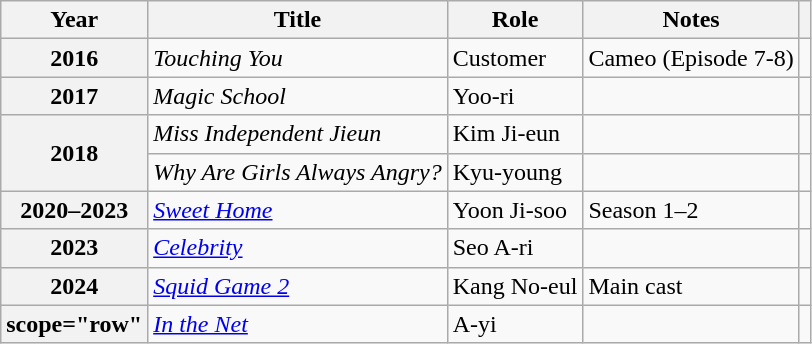<table class="wikitable plainrowheaders sortable">
<tr>
<th scope="col">Year</th>
<th scope="col">Title</th>
<th scope="col">Role</th>
<th scope="col">Notes</th>
<th scope="col" class="unsortable"></th>
</tr>
<tr>
<th scope="row">2016</th>
<td><em>Touching You</em></td>
<td>Customer</td>
<td>Cameo (Episode 7-8)</td>
<td style="text-align:center"></td>
</tr>
<tr>
<th scope="row">2017</th>
<td><em>Magic School</em></td>
<td>Yoo-ri</td>
<td></td>
<td style="text-align:center"></td>
</tr>
<tr>
<th scope="row" rowspan="2">2018</th>
<td><em>Miss Independent Jieun</em></td>
<td>Kim Ji-eun</td>
<td></td>
<td style="text-align:center"></td>
</tr>
<tr>
<td><em>Why Are Girls Always Angry?</em></td>
<td>Kyu-young</td>
<td></td>
<td style="text-align:center"></td>
</tr>
<tr>
<th scope="row">2020–2023</th>
<td><em><a href='#'>Sweet Home</a></em></td>
<td>Yoon Ji-soo</td>
<td>Season 1–2</td>
<td style="text-align:center"></td>
</tr>
<tr>
<th scope="row">2023</th>
<td><em><a href='#'>Celebrity</a></em></td>
<td>Seo A-ri</td>
<td></td>
<td style="text-align:center"></td>
</tr>
<tr>
<th scope="row">2024</th>
<td><em><a href='#'>Squid Game 2</a></em></td>
<td>Kang No-eul</td>
<td>Main cast</td>
<td style="text-align:center"></td>
</tr>
<tr>
<th>scope="row" </th>
<td><em><a href='#'>In the Net</a></em></td>
<td>A-yi</td>
<td></td>
<td style="text-align:center"></td>
</tr>
</table>
